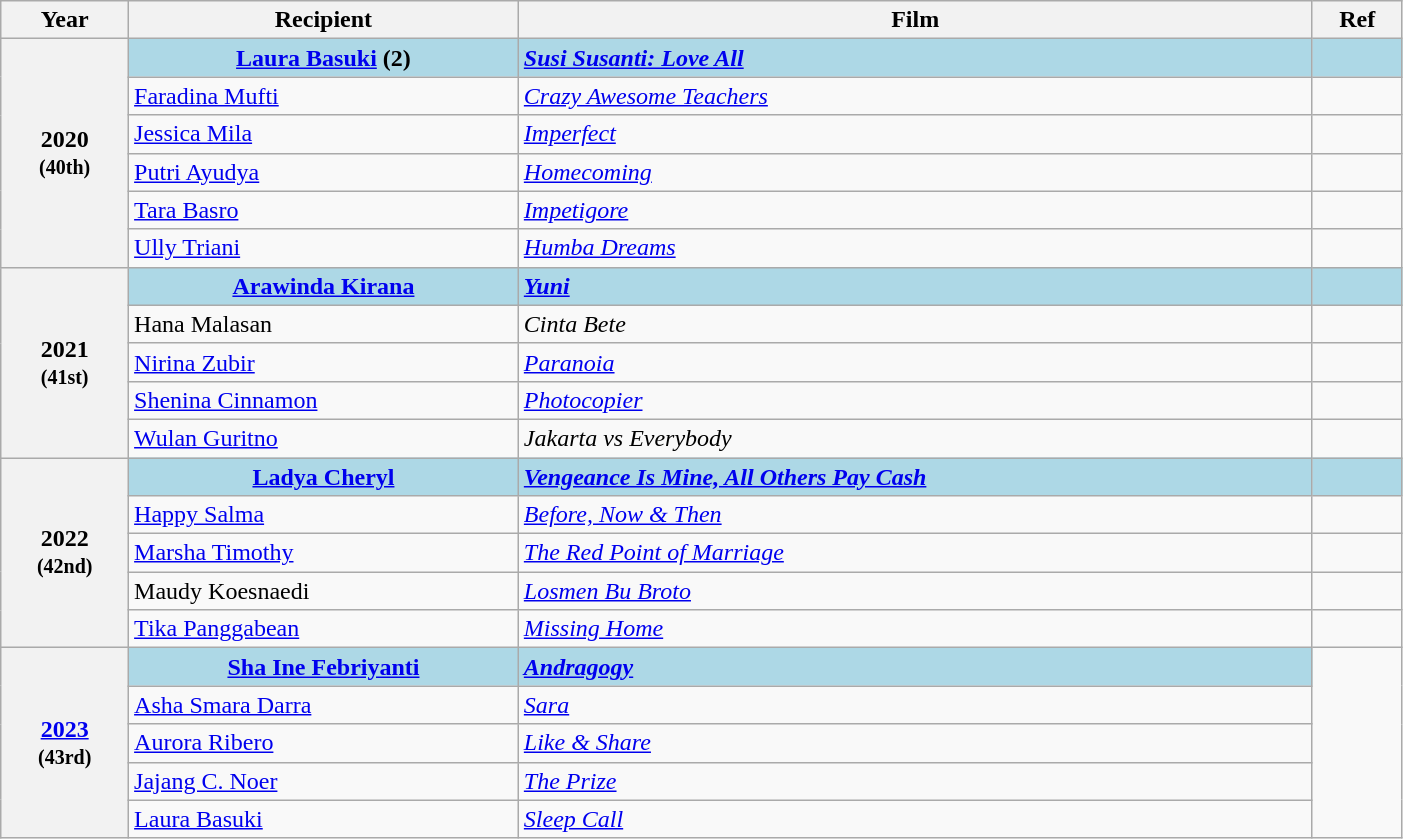<table class="wikitable plainrowheaders sortable" style="width: 74%;">
<tr>
<th scope="col">Year</th>
<th scope="col">Recipient</th>
<th scope="col">Film</th>
<th scope="col" class="unsortable">Ref</th>
</tr>
<tr>
<th scope="row" rowspan="6" style="text-align:center;"><strong>2020</strong><br><small>(40th)</small></th>
<th scope="row" style="background:lightblue;"><strong><a href='#'>Laura Basuki</a> (2)</strong></th>
<td style="background:lightblue;"><strong><em><a href='#'>Susi Susanti: Love All</a></em></strong></td>
<td style="background:lightblue;"></td>
</tr>
<tr>
<td scope="row"><a href='#'>Faradina Mufti</a></td>
<td><em><a href='#'>Crazy Awesome Teachers</a></em></td>
<td></td>
</tr>
<tr>
<td scope="row"><a href='#'>Jessica Mila</a></td>
<td><em><a href='#'>Imperfect</a></em></td>
<td></td>
</tr>
<tr>
<td scope="row"><a href='#'>Putri Ayudya</a></td>
<td><em><a href='#'>Homecoming</a></em></td>
<td></td>
</tr>
<tr>
<td scope="row"><a href='#'>Tara Basro</a></td>
<td><em><a href='#'>Impetigore</a></em></td>
<td></td>
</tr>
<tr>
<td scope="row"><a href='#'>Ully Triani</a></td>
<td><em><a href='#'>Humba Dreams</a></em></td>
<td></td>
</tr>
<tr>
<th rowspan="5" scope="row" style="text-align:center;"><strong>2021</strong><br><small>(41st)</small></th>
<th scope="row" style="background:lightblue;"><strong><a href='#'>Arawinda Kirana</a></strong></th>
<td style="background:lightblue;"><a href='#'><strong><em>Yuni</em></strong></a></td>
<td style="background:lightblue;"></td>
</tr>
<tr>
<td scope="row">Hana Malasan</td>
<td><em>Cinta Bete</em></td>
<td></td>
</tr>
<tr>
<td scope="row"><a href='#'>Nirina Zubir</a></td>
<td><a href='#'><em>Paranoia</em></a></td>
<td></td>
</tr>
<tr>
<td scope="row"><a href='#'>Shenina Cinnamon</a></td>
<td><a href='#'><em>Photocopier</em></a></td>
<td></td>
</tr>
<tr>
<td scope="row"><a href='#'>Wulan Guritno</a></td>
<td><em>Jakarta vs Everybody</em></td>
<td></td>
</tr>
<tr>
<th rowspan="5" scope="row" style="text-align:center;"><strong>2022</strong><br><small>(42nd)</small></th>
<th scope="row" style="background:lightblue;"><strong><a href='#'>Ladya Cheryl</a></strong></th>
<td style="background:lightblue;"><a href='#'><strong><em>Vengeance Is Mine, All Others Pay Cash</em></strong></a></td>
<td style="background:lightblue;"></td>
</tr>
<tr>
<td scope="row"><a href='#'>Happy Salma</a></td>
<td><em><a href='#'>Before, Now & Then</a></em></td>
<td></td>
</tr>
<tr>
<td scope="row"><a href='#'>Marsha Timothy</a></td>
<td><em><a href='#'>The Red Point of Marriage</a></em></td>
<td></td>
</tr>
<tr>
<td scope="row">Maudy Koesnaedi</td>
<td><em><a href='#'>Losmen Bu Broto</a></em></td>
<td></td>
</tr>
<tr>
<td scope="row"><a href='#'>Tika Panggabean</a></td>
<td><em><a href='#'>Missing Home</a></em></td>
<td></td>
</tr>
<tr>
<th scope="row" rowspan="5" style="text-align:center;"><strong><a href='#'>2023</a></strong><br><small>(43rd)</small></th>
<th scope="row" style="background:lightblue;"><strong><a href='#'>Sha Ine Febriyanti</a></strong></th>
<td style="background:lightblue;"><strong><em><a href='#'>Andragogy</a></em></strong></td>
<td rowspan="5"></td>
</tr>
<tr>
<td><a href='#'>Asha Smara Darra</a></td>
<td><em><a href='#'>Sara</a></em></td>
</tr>
<tr>
<td><a href='#'>Aurora Ribero</a></td>
<td><em><a href='#'>Like & Share</a></em></td>
</tr>
<tr>
<td><a href='#'>Jajang C. Noer</a></td>
<td><em><a href='#'>The Prize</a></em></td>
</tr>
<tr>
<td><a href='#'>Laura Basuki</a></td>
<td><em><a href='#'>Sleep Call</a></em></td>
</tr>
</table>
